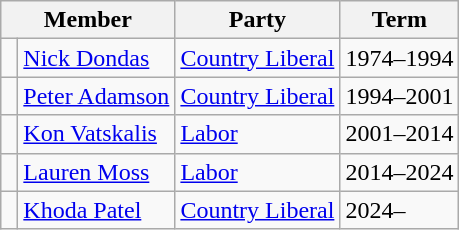<table class="wikitable">
<tr>
<th colspan="2">Member</th>
<th>Party</th>
<th>Term</th>
</tr>
<tr>
<td> </td>
<td><a href='#'>Nick Dondas</a></td>
<td><a href='#'>Country Liberal</a></td>
<td>1974–1994</td>
</tr>
<tr>
<td> </td>
<td><a href='#'>Peter Adamson</a></td>
<td><a href='#'>Country Liberal</a></td>
<td>1994–2001</td>
</tr>
<tr>
<td> </td>
<td><a href='#'>Kon Vatskalis</a></td>
<td><a href='#'>Labor</a></td>
<td>2001–2014</td>
</tr>
<tr>
<td> </td>
<td><a href='#'>Lauren Moss</a></td>
<td><a href='#'>Labor</a></td>
<td>2014–2024</td>
</tr>
<tr>
<td> </td>
<td><a href='#'>Khoda Patel</a></td>
<td><a href='#'>Country Liberal</a></td>
<td>2024–</td>
</tr>
</table>
